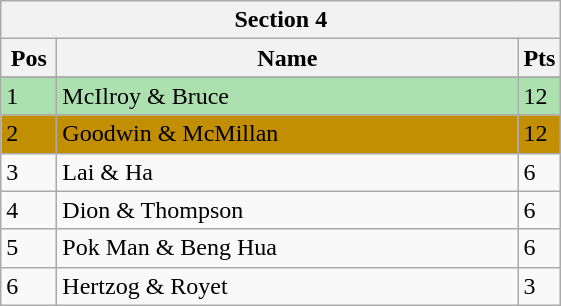<table class="wikitable">
<tr>
<th colspan="6">Section 4</th>
</tr>
<tr>
<th width=30>Pos</th>
<th width=300>Name</th>
<th width=20>Pts</th>
</tr>
<tr>
</tr>
<tr style="background:#ACE1AF;">
<td>1</td>
<td> McIlroy & Bruce</td>
<td>12</td>
</tr>
<tr style="background:#c28f02;">
<td>2</td>
<td> Goodwin & McMillan</td>
<td>12</td>
</tr>
<tr>
<td>3</td>
<td> Lai & Ha</td>
<td>6</td>
</tr>
<tr>
<td>4</td>
<td> Dion & Thompson</td>
<td>6</td>
</tr>
<tr>
<td>5</td>
<td> Pok Man & Beng Hua</td>
<td>6</td>
</tr>
<tr>
<td>6</td>
<td> Hertzog & Royet</td>
<td>3</td>
</tr>
</table>
